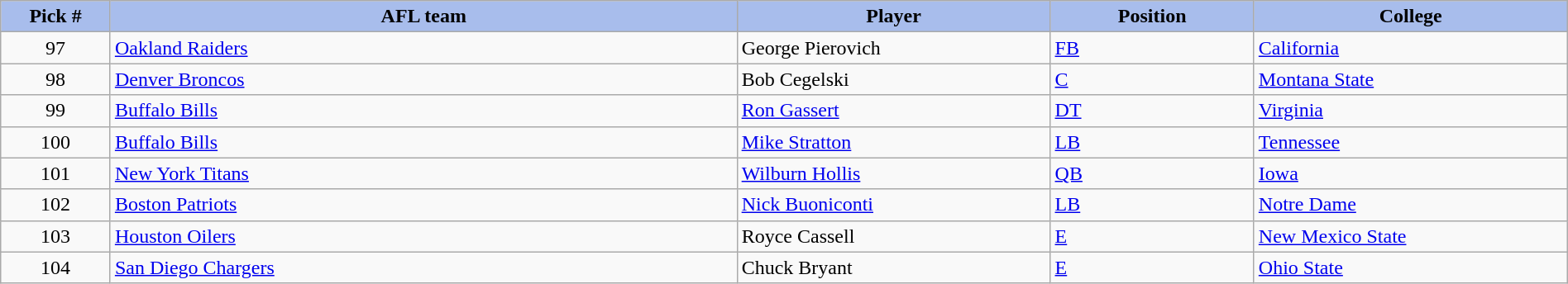<table class="wikitable sortable sortable" style="width: 100%">
<tr>
<th style="background:#A8BDEC;" width=7%>Pick #</th>
<th width=40% style="background:#A8BDEC;">AFL team</th>
<th width=20% style="background:#A8BDEC;">Player</th>
<th width=13% style="background:#A8BDEC;">Position</th>
<th style="background:#A8BDEC;">College</th>
</tr>
<tr>
<td align="center">97</td>
<td><a href='#'>Oakland Raiders</a></td>
<td>George Pierovich</td>
<td><a href='#'>FB</a></td>
<td><a href='#'>California</a></td>
</tr>
<tr>
<td align="center">98</td>
<td><a href='#'>Denver Broncos</a></td>
<td>Bob Cegelski</td>
<td><a href='#'>C</a></td>
<td><a href='#'>Montana State</a></td>
</tr>
<tr>
<td align="center">99</td>
<td><a href='#'>Buffalo Bills</a></td>
<td><a href='#'>Ron Gassert</a></td>
<td><a href='#'>DT</a></td>
<td><a href='#'>Virginia</a></td>
</tr>
<tr>
<td align="center">100</td>
<td><a href='#'>Buffalo Bills</a></td>
<td><a href='#'>Mike Stratton</a></td>
<td><a href='#'>LB</a></td>
<td><a href='#'>Tennessee</a></td>
</tr>
<tr>
<td align="center">101</td>
<td><a href='#'>New York Titans</a></td>
<td><a href='#'>Wilburn Hollis</a></td>
<td><a href='#'>QB</a></td>
<td><a href='#'>Iowa</a></td>
</tr>
<tr>
<td align="center">102</td>
<td><a href='#'>Boston Patriots</a></td>
<td><a href='#'>Nick Buoniconti</a></td>
<td><a href='#'>LB</a></td>
<td><a href='#'>Notre Dame</a></td>
</tr>
<tr>
<td align="center">103</td>
<td><a href='#'>Houston Oilers</a></td>
<td>Royce Cassell</td>
<td><a href='#'>E</a></td>
<td><a href='#'>New Mexico State</a></td>
</tr>
<tr>
<td align="center">104</td>
<td><a href='#'>San Diego Chargers</a></td>
<td>Chuck Bryant</td>
<td><a href='#'>E</a></td>
<td><a href='#'>Ohio State</a></td>
</tr>
</table>
